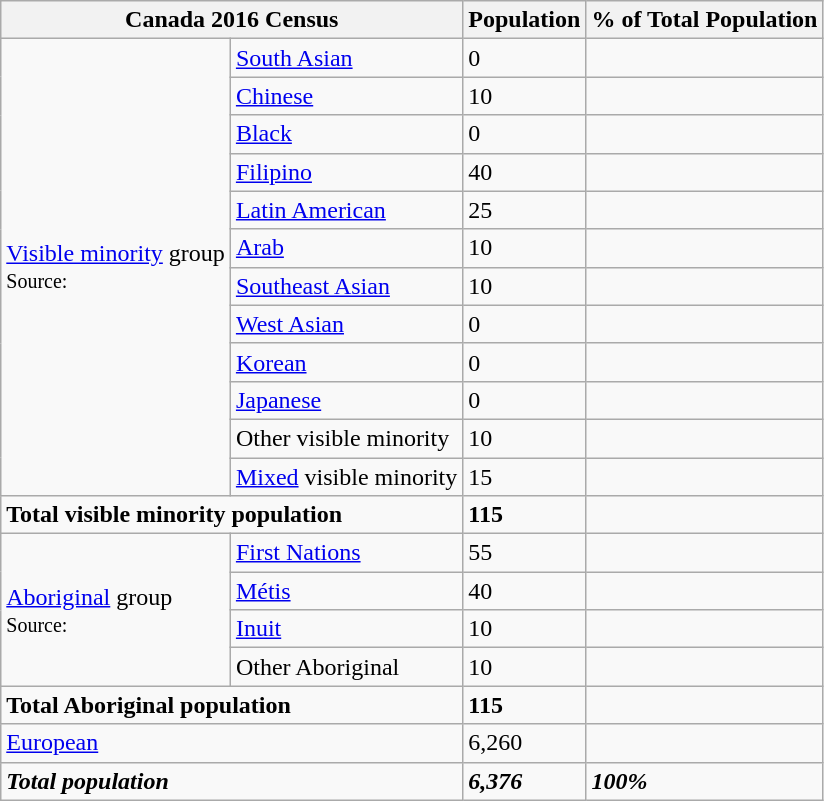<table class="wikitable">
<tr>
<th colspan="2">Canada 2016 Census</th>
<th>Population</th>
<th>% of Total Population</th>
</tr>
<tr>
<td rowspan="12"><a href='#'>Visible minority</a> group<br><small>Source:</small></td>
<td><a href='#'>South Asian</a></td>
<td>0</td>
<td></td>
</tr>
<tr>
<td><a href='#'>Chinese</a></td>
<td>10</td>
<td></td>
</tr>
<tr>
<td><a href='#'>Black</a></td>
<td>0</td>
<td></td>
</tr>
<tr>
<td><a href='#'>Filipino</a></td>
<td>40</td>
<td></td>
</tr>
<tr>
<td><a href='#'>Latin American</a></td>
<td>25</td>
<td></td>
</tr>
<tr>
<td><a href='#'>Arab</a></td>
<td>10</td>
<td></td>
</tr>
<tr>
<td><a href='#'>Southeast Asian</a></td>
<td>10</td>
<td></td>
</tr>
<tr>
<td><a href='#'>West Asian</a></td>
<td>0</td>
<td></td>
</tr>
<tr>
<td><a href='#'>Korean</a></td>
<td>0</td>
<td></td>
</tr>
<tr>
<td><a href='#'>Japanese</a></td>
<td>0</td>
<td></td>
</tr>
<tr>
<td>Other visible minority</td>
<td>10</td>
<td></td>
</tr>
<tr>
<td><a href='#'>Mixed</a> visible minority</td>
<td>15</td>
<td></td>
</tr>
<tr>
<td colspan="2"><strong>Total visible minority population</strong></td>
<td><strong>115</strong></td>
<td><strong></strong></td>
</tr>
<tr>
<td rowspan="4"><a href='#'>Aboriginal</a> group<br><small>Source:</small></td>
<td><a href='#'>First Nations</a></td>
<td>55</td>
<td></td>
</tr>
<tr>
<td><a href='#'>Métis</a></td>
<td>40</td>
<td></td>
</tr>
<tr>
<td><a href='#'>Inuit</a></td>
<td>10</td>
<td></td>
</tr>
<tr>
<td>Other Aboriginal</td>
<td>10</td>
<td></td>
</tr>
<tr>
<td colspan="2"><strong>Total Aboriginal population</strong></td>
<td><strong>115</strong></td>
<td><strong></strong></td>
</tr>
<tr>
<td colspan="2"><a href='#'>European</a></td>
<td>6,260</td>
<td></td>
</tr>
<tr>
<td colspan="2"><strong><em>Total population</em></strong></td>
<td><strong><em>6,376</em></strong></td>
<td><strong><em>100%</em></strong></td>
</tr>
</table>
